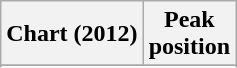<table class="wikitable sortable plainrowheaders" style="text-align:center;">
<tr>
<th scope="col">Chart (2012)</th>
<th scope="col">Peak<br>position</th>
</tr>
<tr>
</tr>
<tr>
</tr>
<tr>
</tr>
</table>
